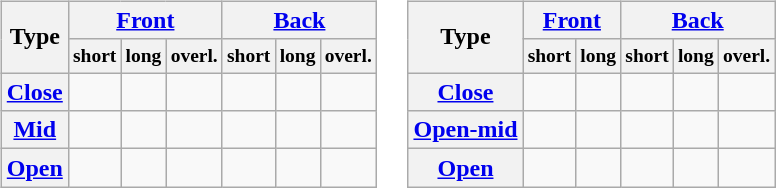<table>
<tr>
<td><br><table class="wikitable" style="text-align: center">
<tr>
<th rowspan="2">Type</th>
<th colspan="3"><a href='#'>Front</a></th>
<th colspan="3"><a href='#'>Back</a></th>
</tr>
<tr style="font-size: small;">
<th>short</th>
<th>long</th>
<th>overl.</th>
<th>short</th>
<th>long</th>
<th>overl.</th>
</tr>
<tr>
<th><a href='#'>Close</a></th>
<td></td>
<td></td>
<td></td>
<td></td>
<td></td>
<td></td>
</tr>
<tr>
<th><a href='#'>Mid</a></th>
<td></td>
<td></td>
<td></td>
<td></td>
<td></td>
<td></td>
</tr>
<tr>
<th><a href='#'>Open</a></th>
<td></td>
<td></td>
<td></td>
<td></td>
<td></td>
<td></td>
</tr>
</table>
</td>
<td><br><table class="wikitable" style="text-align: center">
<tr>
<th rowspan="2">Type</th>
<th colspan="2"><a href='#'>Front</a></th>
<th colspan="3"><a href='#'>Back</a></th>
</tr>
<tr style="font-size: small;">
<th>short</th>
<th>long</th>
<th>short</th>
<th>long</th>
<th>overl.</th>
</tr>
<tr>
<th><a href='#'>Close</a></th>
<td></td>
<td></td>
<td></td>
<td></td>
<td></td>
</tr>
<tr>
<th><a href='#'>Open-mid</a></th>
<td></td>
<td></td>
<td></td>
<td></td>
<td></td>
</tr>
<tr>
<th><a href='#'>Open</a></th>
<td></td>
<td></td>
<td></td>
<td></td>
<td></td>
</tr>
</table>
</td>
</tr>
</table>
